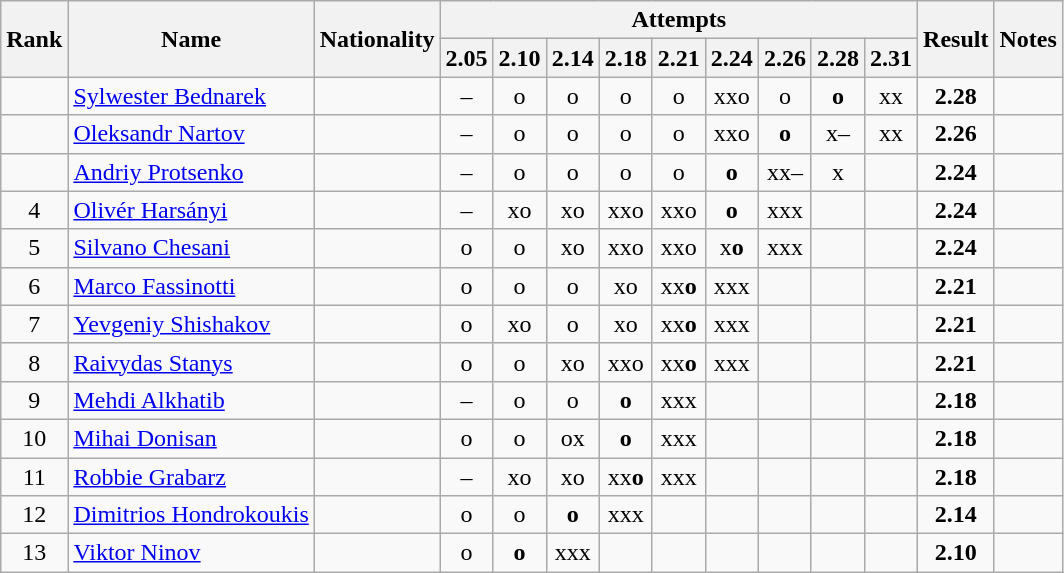<table class="wikitable sortable" style="text-align:center">
<tr>
<th rowspan=2>Rank</th>
<th rowspan=2>Name</th>
<th rowspan=2>Nationality</th>
<th colspan=9>Attempts</th>
<th rowspan=2>Result</th>
<th rowspan=2>Notes</th>
</tr>
<tr>
<th>2.05</th>
<th>2.10</th>
<th>2.14</th>
<th>2.18</th>
<th>2.21</th>
<th>2.24</th>
<th>2.26</th>
<th>2.28</th>
<th>2.31</th>
</tr>
<tr>
<td></td>
<td align=left><a href='#'>Sylwester Bednarek</a></td>
<td align=left></td>
<td>–</td>
<td>o</td>
<td>o</td>
<td>o</td>
<td>o</td>
<td>xxo</td>
<td>o</td>
<td><strong>o</strong></td>
<td>xx</td>
<td><strong>2.28</strong></td>
<td></td>
</tr>
<tr>
<td></td>
<td align=left><a href='#'>Oleksandr Nartov</a></td>
<td align=left></td>
<td>–</td>
<td>o</td>
<td>o</td>
<td>o</td>
<td>o</td>
<td>xxo</td>
<td><strong>o</strong></td>
<td>x–</td>
<td>xx</td>
<td><strong>2.26</strong></td>
<td></td>
</tr>
<tr>
<td></td>
<td align=left><a href='#'>Andriy Protsenko</a></td>
<td align=left></td>
<td>–</td>
<td>o</td>
<td>o</td>
<td>o</td>
<td>o</td>
<td><strong>o</strong></td>
<td>xx–</td>
<td>x</td>
<td></td>
<td><strong>2.24</strong></td>
<td></td>
</tr>
<tr>
<td>4</td>
<td align=left><a href='#'>Olivér Harsányi</a></td>
<td align=left></td>
<td>–</td>
<td>xo</td>
<td>xo</td>
<td>xxo</td>
<td>xxo</td>
<td><strong>o</strong></td>
<td>xxx</td>
<td></td>
<td></td>
<td><strong>2.24</strong></td>
<td></td>
</tr>
<tr>
<td>5</td>
<td align=left><a href='#'>Silvano Chesani</a></td>
<td align=left></td>
<td>o</td>
<td>o</td>
<td>xo</td>
<td>xxo</td>
<td>xxo</td>
<td>x<strong>o</strong></td>
<td>xxx</td>
<td></td>
<td></td>
<td><strong>2.24</strong></td>
<td></td>
</tr>
<tr>
<td>6</td>
<td align=left><a href='#'>Marco Fassinotti</a></td>
<td align=left></td>
<td>o</td>
<td>o</td>
<td>o</td>
<td>xo</td>
<td>xx<strong>o</strong></td>
<td>xxx</td>
<td></td>
<td></td>
<td></td>
<td><strong>2.21</strong></td>
<td></td>
</tr>
<tr>
<td>7</td>
<td align=left><a href='#'>Yevgeniy Shishakov</a></td>
<td align=left></td>
<td>o</td>
<td>xo</td>
<td>o</td>
<td>xo</td>
<td>xx<strong>o</strong></td>
<td>xxx</td>
<td></td>
<td></td>
<td></td>
<td><strong>2.21</strong></td>
<td></td>
</tr>
<tr>
<td>8</td>
<td align=left><a href='#'>Raivydas Stanys</a></td>
<td align=left></td>
<td>o</td>
<td>o</td>
<td>xo</td>
<td>xxo</td>
<td>xx<strong>o</strong></td>
<td>xxx</td>
<td></td>
<td></td>
<td></td>
<td><strong>2.21</strong></td>
<td></td>
</tr>
<tr>
<td>9</td>
<td align=left><a href='#'>Mehdi Alkhatib</a></td>
<td align=left></td>
<td>–</td>
<td>o</td>
<td>o</td>
<td><strong>o</strong></td>
<td>xxx</td>
<td></td>
<td></td>
<td></td>
<td></td>
<td><strong>2.18</strong></td>
<td></td>
</tr>
<tr>
<td>10</td>
<td align=left><a href='#'>Mihai Donisan</a></td>
<td align=left></td>
<td>o</td>
<td>o</td>
<td>ox</td>
<td><strong>o</strong></td>
<td>xxx</td>
<td></td>
<td></td>
<td></td>
<td></td>
<td><strong>2.18</strong></td>
<td></td>
</tr>
<tr>
<td>11</td>
<td align=left><a href='#'>Robbie Grabarz</a></td>
<td align=left></td>
<td>–</td>
<td>xo</td>
<td>xo</td>
<td>xx<strong>o</strong></td>
<td>xxx</td>
<td></td>
<td></td>
<td></td>
<td></td>
<td><strong>2.18</strong></td>
<td></td>
</tr>
<tr>
<td>12</td>
<td align=left><a href='#'>Dimitrios Hondrokoukis</a></td>
<td align=left></td>
<td>o</td>
<td>o</td>
<td><strong>o</strong></td>
<td>xxx</td>
<td></td>
<td></td>
<td></td>
<td></td>
<td></td>
<td><strong>2.14</strong></td>
<td></td>
</tr>
<tr>
<td>13</td>
<td align=left><a href='#'>Viktor Ninov</a></td>
<td align=left></td>
<td>o</td>
<td><strong>o</strong></td>
<td>xxx</td>
<td></td>
<td></td>
<td></td>
<td></td>
<td></td>
<td></td>
<td><strong>2.10</strong></td>
<td></td>
</tr>
</table>
